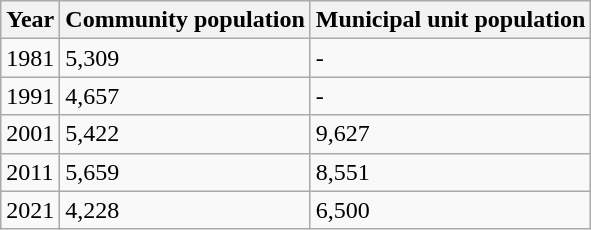<table class=wikitable>
<tr>
<th>Year</th>
<th>Community population</th>
<th>Municipal unit population</th>
</tr>
<tr>
<td>1981</td>
<td>5,309</td>
<td>-</td>
</tr>
<tr>
<td>1991</td>
<td>4,657</td>
<td>-</td>
</tr>
<tr>
<td>2001</td>
<td>5,422</td>
<td>9,627</td>
</tr>
<tr>
<td>2011</td>
<td>5,659</td>
<td>8,551</td>
</tr>
<tr>
<td>2021</td>
<td>4,228</td>
<td>6,500</td>
</tr>
</table>
